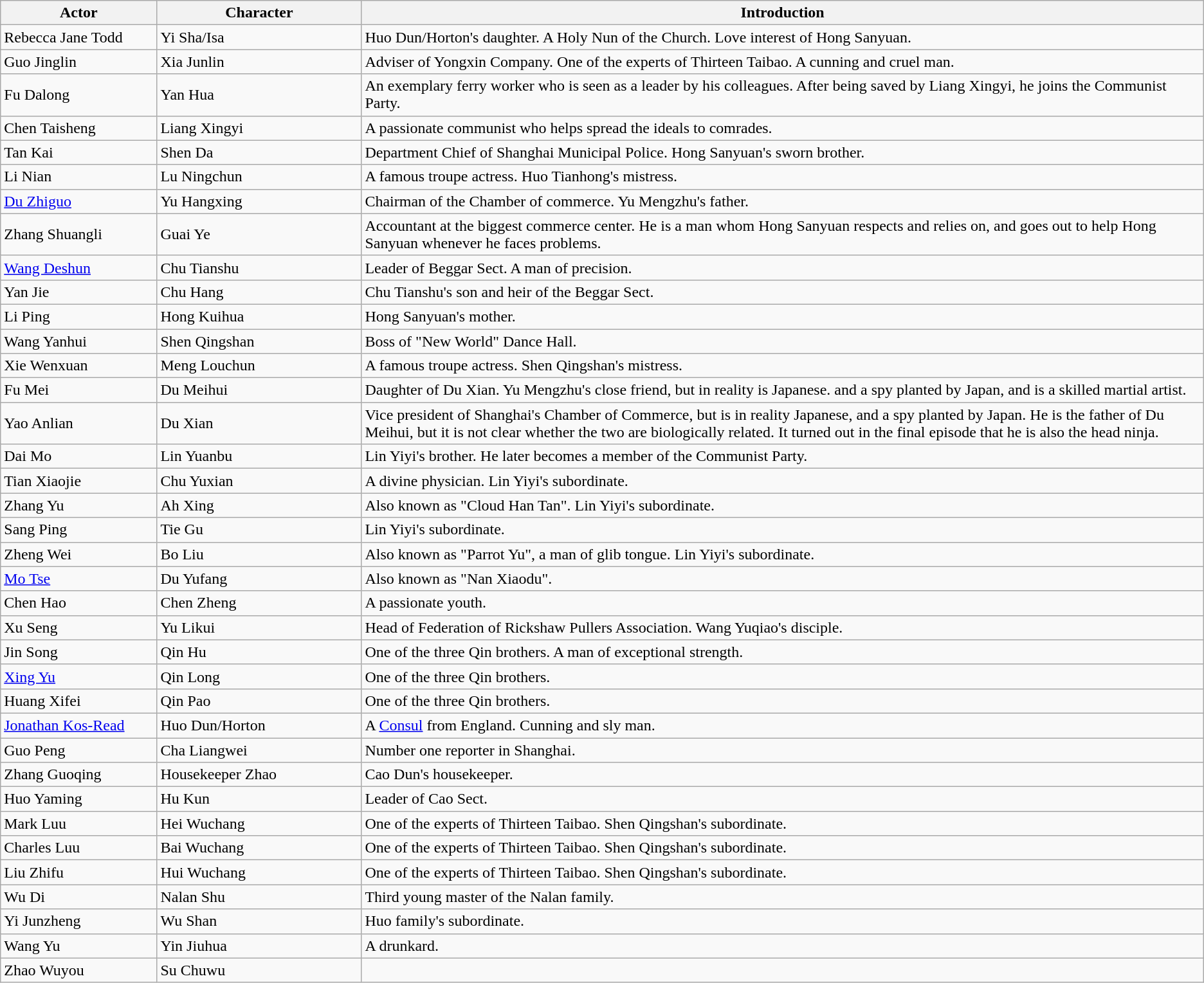<table class="wikitable">
<tr>
<th style="width:13%">Actor</th>
<th style="width:17%">Character</th>
<th>Introduction</th>
</tr>
<tr>
<td>Rebecca Jane Todd</td>
<td>Yi Sha/Isa</td>
<td>Huo Dun/Horton's daughter.  A Holy Nun of the Church.  Love interest of Hong Sanyuan.</td>
</tr>
<tr>
<td>Guo Jinglin</td>
<td>Xia Junlin</td>
<td>Adviser of Yongxin Company. One of the experts of Thirteen Taibao. A cunning and cruel man.</td>
</tr>
<tr>
<td>Fu Dalong</td>
<td>Yan Hua</td>
<td>An exemplary ferry worker who is seen as a leader by his colleagues. After being saved by Liang Xingyi, he joins the Communist Party.</td>
</tr>
<tr>
<td>Chen Taisheng</td>
<td>Liang Xingyi</td>
<td>A passionate communist who helps spread the ideals to comrades.</td>
</tr>
<tr>
<td>Tan Kai</td>
<td>Shen Da</td>
<td>Department Chief of Shanghai Municipal Police. Hong Sanyuan's sworn brother.</td>
</tr>
<tr>
<td>Li Nian</td>
<td>Lu Ningchun</td>
<td>A famous troupe actress. Huo Tianhong's mistress.</td>
</tr>
<tr>
<td><a href='#'>Du Zhiguo</a></td>
<td>Yu Hangxing</td>
<td>Chairman of the Chamber of commerce. Yu Mengzhu's father.</td>
</tr>
<tr>
<td>Zhang Shuangli</td>
<td>Guai Ye</td>
<td>Accountant at the biggest commerce center. He is a man whom Hong Sanyuan respects and relies on, and goes out to help Hong Sanyuan whenever he faces problems.</td>
</tr>
<tr>
<td><a href='#'>Wang Deshun</a></td>
<td>Chu Tianshu</td>
<td>Leader of Beggar Sect. A man of precision.</td>
</tr>
<tr>
<td>Yan Jie</td>
<td>Chu Hang</td>
<td>Chu Tianshu's son and heir of the Beggar Sect.</td>
</tr>
<tr>
<td>Li Ping</td>
<td>Hong Kuihua</td>
<td>Hong Sanyuan's mother.</td>
</tr>
<tr>
<td>Wang Yanhui</td>
<td>Shen Qingshan</td>
<td>Boss of "New World" Dance Hall.</td>
</tr>
<tr>
<td>Xie Wenxuan</td>
<td>Meng Louchun</td>
<td>A famous troupe actress. Shen Qingshan's mistress.</td>
</tr>
<tr>
<td>Fu Mei</td>
<td>Du Meihui</td>
<td>Daughter of Du Xian. Yu Mengzhu's close friend, but in reality is Japanese. and a spy planted by Japan, and is a skilled martial artist.</td>
</tr>
<tr>
<td>Yao Anlian</td>
<td>Du Xian</td>
<td>Vice president of Shanghai's Chamber of Commerce, but is in reality Japanese, and a spy planted by Japan. He is the father of Du Meihui, but it is not clear whether the two are biologically related. It turned out in the final episode that he is also the head ninja.</td>
</tr>
<tr>
<td>Dai Mo</td>
<td>Lin Yuanbu</td>
<td>Lin Yiyi's brother. He later becomes a member of the Communist Party.</td>
</tr>
<tr>
<td>Tian Xiaojie</td>
<td>Chu Yuxian</td>
<td>A divine physician. Lin Yiyi's subordinate.</td>
</tr>
<tr>
<td>Zhang Yu</td>
<td>Ah Xing</td>
<td>Also known as "Cloud Han Tan". Lin Yiyi's subordinate.</td>
</tr>
<tr>
<td>Sang Ping</td>
<td>Tie Gu</td>
<td>Lin Yiyi's subordinate.</td>
</tr>
<tr>
<td>Zheng Wei</td>
<td>Bo Liu</td>
<td>Also known as "Parrot Yu", a man of glib tongue. Lin Yiyi's subordinate.</td>
</tr>
<tr>
<td><a href='#'>Mo Tse</a></td>
<td>Du Yufang</td>
<td>Also known as "Nan Xiaodu".</td>
</tr>
<tr>
<td>Chen Hao</td>
<td>Chen Zheng</td>
<td>A passionate youth.</td>
</tr>
<tr>
<td>Xu Seng</td>
<td>Yu Likui</td>
<td>Head of Federation of Rickshaw Pullers Association. Wang Yuqiao's disciple.</td>
</tr>
<tr>
<td>Jin Song</td>
<td>Qin Hu</td>
<td>One of the three Qin brothers. A man of exceptional strength.</td>
</tr>
<tr>
<td><a href='#'>Xing Yu</a></td>
<td>Qin Long</td>
<td>One of the three Qin brothers.</td>
</tr>
<tr>
<td>Huang Xifei</td>
<td>Qin Pao</td>
<td>One of the three Qin brothers.</td>
</tr>
<tr>
<td><a href='#'>Jonathan Kos-Read</a></td>
<td>Huo Dun/Horton</td>
<td>A <a href='#'>Consul</a> from England. Cunning and sly man.</td>
</tr>
<tr>
<td>Guo Peng</td>
<td>Cha Liangwei</td>
<td>Number one reporter in Shanghai.</td>
</tr>
<tr>
<td>Zhang Guoqing</td>
<td>Housekeeper Zhao</td>
<td>Cao Dun's housekeeper.</td>
</tr>
<tr>
<td>Huo Yaming</td>
<td>Hu Kun</td>
<td>Leader of Cao Sect.</td>
</tr>
<tr>
<td>Mark Luu</td>
<td>Hei Wuchang</td>
<td>One of the experts of Thirteen Taibao. Shen Qingshan's subordinate.</td>
</tr>
<tr>
<td>Charles Luu</td>
<td>Bai Wuchang</td>
<td>One of the experts of Thirteen Taibao. Shen Qingshan's subordinate.</td>
</tr>
<tr>
<td>Liu Zhifu</td>
<td>Hui Wuchang</td>
<td>One of the experts of Thirteen Taibao. Shen Qingshan's subordinate.</td>
</tr>
<tr>
<td>Wu Di</td>
<td>Nalan Shu</td>
<td>Third young master of the Nalan family.</td>
</tr>
<tr>
<td>Yi Junzheng</td>
<td>Wu Shan</td>
<td>Huo family's subordinate.</td>
</tr>
<tr>
<td>Wang Yu</td>
<td>Yin Jiuhua</td>
<td>A drunkard.</td>
</tr>
<tr>
<td>Zhao Wuyou</td>
<td>Su Chuwu</td>
<td></td>
</tr>
</table>
